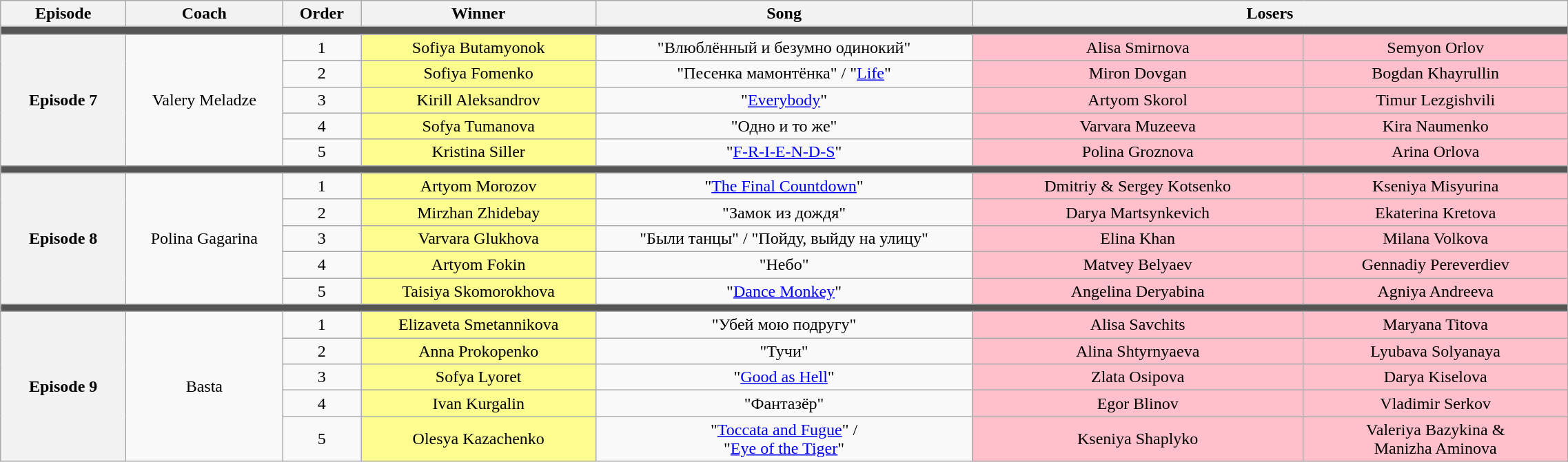<table class="wikitable" style="text-align: center; width:120%;">
<tr>
<th style="width:08%;">Episode</th>
<th style="width:10%;">Coach</th>
<th style="width:05%;">Order</th>
<th style="width:15%;">Winner</th>
<th style="width:24%;">Song</th>
<th colspan=2 style="width:29%:">Losers</th>
</tr>
<tr>
<td colspan=7 style="background:#555;"></td>
</tr>
<tr>
<th rowspan=5>Episode 7 <br> </th>
<td rowspan=5>Valery Meladze</td>
<td>1</td>
<td style="background:#fdfc8f;">Sofiya Butamyonok</td>
<td>"Влюблённый и безумно одинокий"</td>
<td style="background:pink;">Alisa Smirnova</td>
<td style="background:pink;">Semyon Orlov</td>
</tr>
<tr>
<td>2</td>
<td style="background:#fdfc8f;">Sofiya Fomenko</td>
<td>"Песенка мамонтёнка" / "<a href='#'>Life</a>"</td>
<td style="background:pink;">Miron Dovgan</td>
<td style="background:pink;">Bogdan Khayrullin</td>
</tr>
<tr>
<td>3</td>
<td style="background:#fdfc8f;">Kirill Aleksandrov</td>
<td>"<a href='#'>Everybody</a>"</td>
<td style="background:pink;">Artyom Skorol</td>
<td style="background:pink;">Timur Lezgishvili</td>
</tr>
<tr>
<td>4</td>
<td style="background:#fdfc8f;">Sofya Tumanova</td>
<td>"Одно и то же"</td>
<td style="background:pink;">Varvara Muzeeva</td>
<td style="background:pink;">Kira Naumenko</td>
</tr>
<tr>
<td>5</td>
<td style="background:#fdfc8f;">Kristina Siller</td>
<td>"<a href='#'>F-R-I-E-N-D-S</a>"</td>
<td style="background:pink;">Polina Groznova</td>
<td style="background:pink;">Arina Orlova</td>
</tr>
<tr>
<td colspan=7 style="background:#555;"></td>
</tr>
<tr>
<th rowspan=5>Episode 8 <br> </th>
<td rowspan=5>Polina Gagarina</td>
<td>1</td>
<td style="background:#fdfc8f;">Artyom Morozov</td>
<td>"<a href='#'>The Final Countdown</a>"</td>
<td style="background:pink;">Dmitriy & Sergey Kotsenko</td>
<td style="background:pink;">Kseniya Misyurina</td>
</tr>
<tr>
<td>2</td>
<td style="background:#fdfc8f;">Mirzhan Zhidebay</td>
<td>"Замок из дождя"</td>
<td style="background:pink;">Darya Martsynkevich</td>
<td style="background:pink;">Ekaterina Kretova</td>
</tr>
<tr>
<td>3</td>
<td style="background:#fdfc8f;">Varvara Glukhova</td>
<td>"Были танцы" / "Пойду, выйду на улицу"</td>
<td style="background:pink;">Elina Khan</td>
<td style="background:pink;">Milana Volkova</td>
</tr>
<tr>
<td>4</td>
<td style="background:#fdfc8f;">Artyom Fokin</td>
<td>"Небо"</td>
<td style="background:pink;">Matvey Belyaev</td>
<td style="background:pink;">Gennadiy Pereverdiev</td>
</tr>
<tr>
<td>5</td>
<td style="background:#fdfc8f;">Taisiya Skomorokhova</td>
<td>"<a href='#'>Dance Monkey</a>"</td>
<td style="background:pink;">Angelina Deryabina</td>
<td style="background:pink;">Agniya Andreeva</td>
</tr>
<tr>
<td colspan=7 style="background:#555;"></td>
</tr>
<tr>
<th rowspan=5>Episode 9 <br> </th>
<td rowspan=5>Basta</td>
<td>1</td>
<td style="background:#fdfc8f;">Elizaveta Smetannikova</td>
<td>"Убей мою подругу"</td>
<td style="background:pink;">Alisa Savchits</td>
<td style="background:pink;">Maryana Titova</td>
</tr>
<tr>
<td>2</td>
<td style="background:#fdfc8f;">Anna Prokopenko</td>
<td>"Тучи"</td>
<td style="background:pink;">Alina Shtyrnyaeva</td>
<td style="background:pink;">Lyubava Solyanaya</td>
</tr>
<tr>
<td>3</td>
<td style="background:#fdfc8f;">Sofya Lyoret</td>
<td>"<a href='#'>Good as Hell</a>"</td>
<td style="background:pink;">Zlata Osipova</td>
<td style="background:pink;">Darya Kiselova</td>
</tr>
<tr>
<td>4</td>
<td style="background:#fdfc8f;">Ivan Kurgalin</td>
<td>"Фантазёр"</td>
<td style="background:pink;">Egor Blinov</td>
<td style="background:pink;">Vladimir Serkov</td>
</tr>
<tr>
<td>5</td>
<td style="background:#fdfc8f;">Olesya Kazachenko</td>
<td>"<a href='#'>Toccata and Fugue</a>" /<br>"<a href='#'>Eye of the Tiger</a>"</td>
<td style="background:pink;">Kseniya Shaplyko</td>
<td style="background:pink;">Valeriya Bazykina & <br> Manizha Aminova</td>
</tr>
</table>
